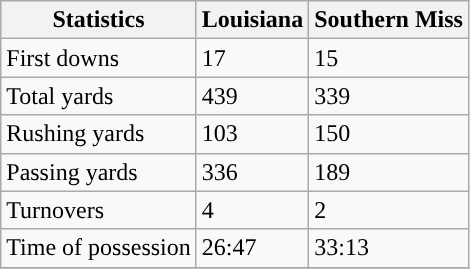<table class="wikitable">
<tr>
<th>Statistics</th>
<th>Louisiana</th>
<th>Southern Miss</th>
</tr>
<tr>
<td>First downs</td>
<td>17</td>
<td>15</td>
</tr>
<tr>
<td>Total yards</td>
<td>439</td>
<td>339</td>
</tr>
<tr>
<td>Rushing yards</td>
<td>103</td>
<td>150</td>
</tr>
<tr>
<td>Passing yards</td>
<td>336</td>
<td>189</td>
</tr>
<tr>
<td>Turnovers</td>
<td>4</td>
<td>2</td>
</tr>
<tr>
<td>Time of possession</td>
<td>26:47</td>
<td>33:13</td>
</tr>
<tr>
</tr>
</table>
